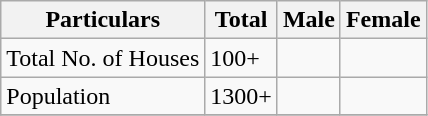<table class="wikitable sortable">
<tr>
<th>Particulars</th>
<th>Total</th>
<th>Male</th>
<th>Female</th>
</tr>
<tr>
<td>Total No. of Houses</td>
<td>100+</td>
<td></td>
<td></td>
</tr>
<tr>
<td>Population</td>
<td>1300+</td>
<td></td>
<td></td>
</tr>
<tr>
</tr>
</table>
